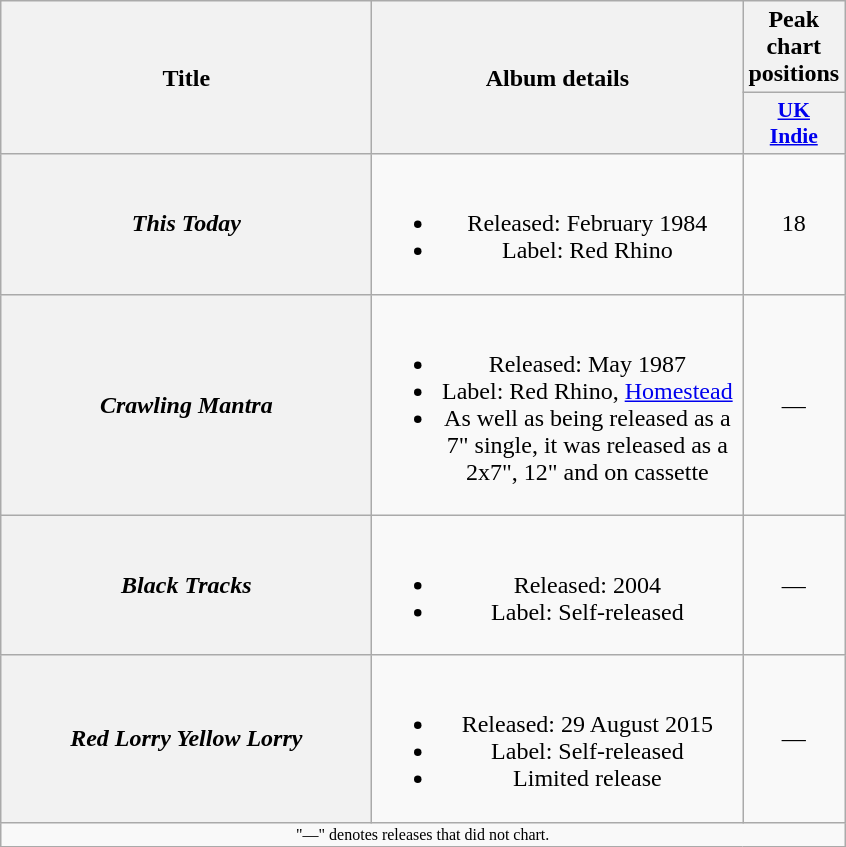<table class="wikitable plainrowheaders" style="text-align:center;">
<tr>
<th rowspan="2" scope="col" style="width:15em;">Title</th>
<th rowspan="2" scope="col" style="width:15em;">Album details</th>
<th>Peak chart positions</th>
</tr>
<tr>
<th scope="col" style="width:2em;font-size:90%;"><a href='#'>UK<br>Indie</a><br></th>
</tr>
<tr>
<th scope="row"><em>This Today</em></th>
<td><br><ul><li>Released: February 1984</li><li>Label: Red Rhino</li></ul></td>
<td>18</td>
</tr>
<tr>
<th scope="row"><em>Crawling Mantra</em></th>
<td><br><ul><li>Released: May 1987</li><li>Label: Red Rhino, <a href='#'>Homestead</a></li><li>As well as being released as a 7" single, it was released as a 2x7", 12" and on cassette</li></ul></td>
<td>—</td>
</tr>
<tr>
<th scope="row"><em>Black Tracks</em></th>
<td><br><ul><li>Released: 2004</li><li>Label: Self-released</li></ul></td>
<td>—</td>
</tr>
<tr>
<th scope="row"><em>Red Lorry Yellow Lorry</em></th>
<td><br><ul><li>Released: 29 August 2015</li><li>Label: Self-released</li><li>Limited release</li></ul></td>
<td>—</td>
</tr>
<tr>
<td colspan="3" style="font-size:8pt">"—" denotes releases that did not chart.</td>
</tr>
</table>
